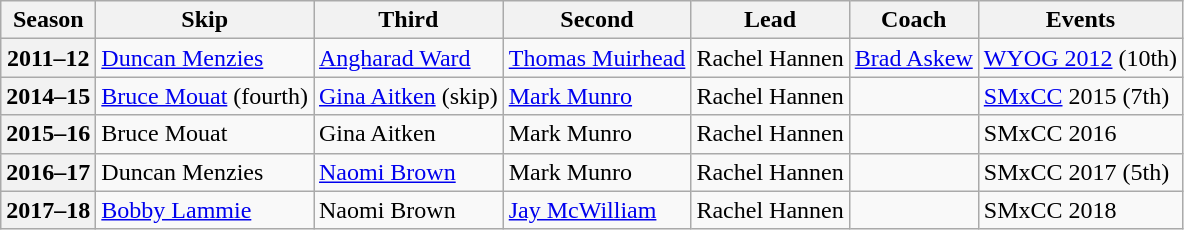<table class="wikitable">
<tr>
<th scope="col">Season</th>
<th scope="col">Skip</th>
<th scope="col">Third</th>
<th scope="col">Second</th>
<th scope="col">Lead</th>
<th scope="col">Coach</th>
<th scope="col">Events</th>
</tr>
<tr>
<th scope="row">2011–12</th>
<td><a href='#'>Duncan Menzies</a></td>
<td><a href='#'>Angharad Ward</a></td>
<td><a href='#'>Thomas Muirhead</a></td>
<td>Rachel Hannen</td>
<td><a href='#'>Brad Askew</a></td>
<td><a href='#'>WYOG 2012</a> (10th)</td>
</tr>
<tr>
<th scope="row">2014–15</th>
<td><a href='#'>Bruce Mouat</a> (fourth)</td>
<td><a href='#'>Gina Aitken</a> (skip)</td>
<td><a href='#'>Mark Munro</a></td>
<td>Rachel Hannen</td>
<td></td>
<td><a href='#'>SMxCC</a> 2015 (7th)</td>
</tr>
<tr>
<th scope="row">2015–16</th>
<td>Bruce Mouat</td>
<td>Gina Aitken</td>
<td>Mark Munro</td>
<td>Rachel Hannen</td>
<td></td>
<td>SMxCC 2016 </td>
</tr>
<tr>
<th scope="row">2016–17</th>
<td>Duncan Menzies</td>
<td><a href='#'>Naomi Brown</a></td>
<td>Mark Munro</td>
<td>Rachel Hannen</td>
<td></td>
<td>SMxCC 2017 (5th)</td>
</tr>
<tr>
<th scope="row">2017–18</th>
<td><a href='#'>Bobby Lammie</a></td>
<td>Naomi Brown</td>
<td><a href='#'>Jay McWilliam</a></td>
<td>Rachel Hannen</td>
<td></td>
<td>SMxCC 2018 </td>
</tr>
</table>
